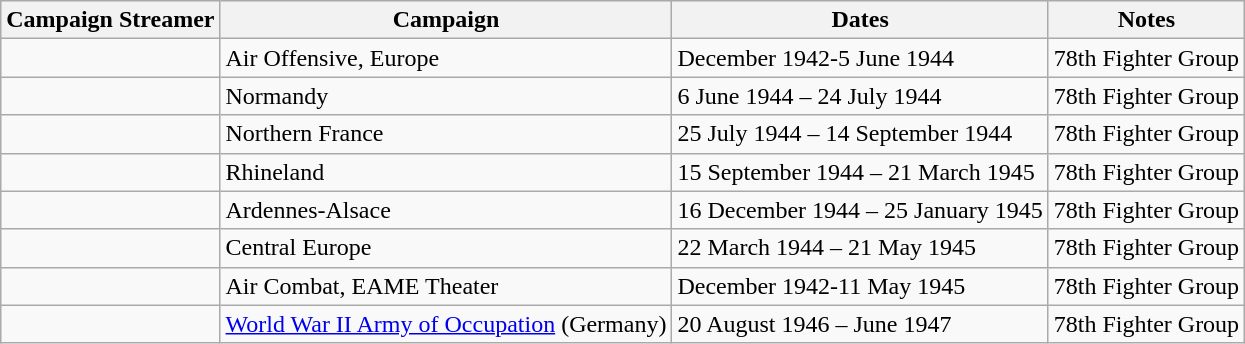<table class="wikitable">
<tr style="background:#efefef;">
<th>Campaign Streamer</th>
<th>Campaign</th>
<th>Dates</th>
<th>Notes</th>
</tr>
<tr>
<td></td>
<td>Air Offensive, Europe</td>
<td>December 1942-5 June 1944</td>
<td>78th Fighter Group</td>
</tr>
<tr>
<td></td>
<td>Normandy</td>
<td>6 June 1944 – 24 July 1944</td>
<td>78th Fighter Group</td>
</tr>
<tr>
<td></td>
<td>Northern France</td>
<td>25 July 1944 – 14 September 1944</td>
<td>78th Fighter Group</td>
</tr>
<tr>
<td></td>
<td>Rhineland</td>
<td>15 September 1944 – 21 March 1945</td>
<td>78th Fighter Group</td>
</tr>
<tr>
<td></td>
<td>Ardennes-Alsace</td>
<td>16 December 1944 – 25 January 1945</td>
<td>78th Fighter Group</td>
</tr>
<tr>
<td></td>
<td>Central Europe</td>
<td>22 March 1944 – 21 May 1945</td>
<td>78th Fighter Group</td>
</tr>
<tr>
<td></td>
<td>Air Combat, EAME Theater</td>
<td>December 1942-11 May 1945</td>
<td>78th Fighter Group</td>
</tr>
<tr>
<td></td>
<td><a href='#'>World War II Army of Occupation</a> (Germany)</td>
<td>20 August 1946 – June 1947</td>
<td>78th Fighter Group</td>
</tr>
</table>
